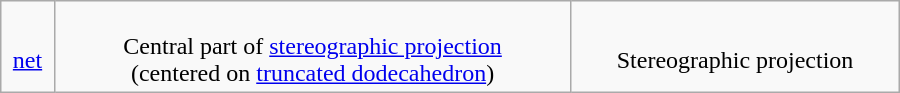<table class="wikitable" width=600>
<tr align=center>
<td><br><a href='#'>net</a></td>
<td><br>Central part of <a href='#'>stereographic projection</a><br>(centered on <a href='#'>truncated dodecahedron</a>)</td>
<td><br>Stereographic projection</td>
</tr>
</table>
